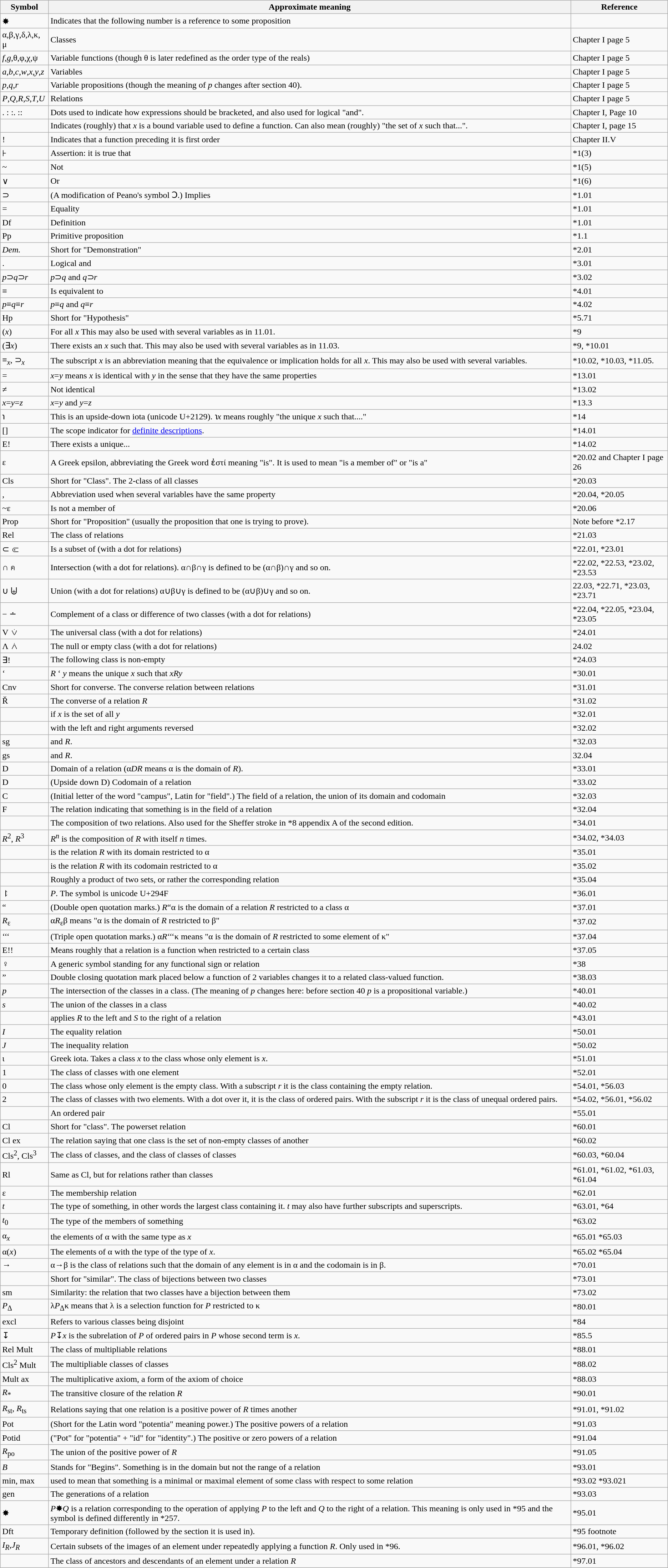<table class="wikitable">
<tr>
<th>Symbol</th>
<th>Approximate meaning</th>
<th>Reference</th>
</tr>
<tr>
<td>✸</td>
<td>Indicates that the following number is a reference to some proposition</td>
<td></td>
</tr>
<tr>
<td>α,β,γ,δ,λ,κ, μ</td>
<td>Classes</td>
<td>Chapter I page 5</td>
</tr>
<tr>
<td><em>f</em>,<em>g</em>,θ,φ,χ,ψ</td>
<td>Variable functions (though θ is later redefined as the order type of the reals)</td>
<td>Chapter I page 5</td>
</tr>
<tr>
<td><em>a</em>,<em>b</em>,<em>c</em>,<em>w</em>,<em>x</em>,<em>y</em>,<em>z</em></td>
<td>Variables</td>
<td>Chapter I page 5</td>
</tr>
<tr>
<td><em>p</em>,<em>q</em>,<em>r</em></td>
<td>Variable propositions (though the meaning of <em>p</em> changes after section 40).</td>
<td>Chapter I page 5</td>
</tr>
<tr>
<td><em>P</em>,<em>Q</em>,<em>R</em>,<em>S</em>,<em>T</em>,<em>U</em></td>
<td>Relations</td>
<td>Chapter I page 5</td>
</tr>
<tr>
<td>. : :. ::</td>
<td>Dots used to indicate how expressions should be bracketed, and also used for logical "and".</td>
<td>Chapter I, Page 10</td>
</tr>
<tr>
<td></td>
<td>Indicates (roughly) that <em>x</em> is a bound variable used to define a function. Can also mean (roughly) "the set of <em>x</em> such that...".</td>
<td>Chapter I, page 15</td>
</tr>
<tr>
<td>!</td>
<td>Indicates that a function preceding it is first order</td>
<td>Chapter II.V</td>
</tr>
<tr>
<td>⊦</td>
<td>Assertion: it is true that</td>
<td>*1(3)</td>
</tr>
<tr>
<td>~</td>
<td>Not</td>
<td>*1(5)</td>
</tr>
<tr>
<td>∨</td>
<td>Or</td>
<td>*1(6)</td>
</tr>
<tr>
<td>⊃</td>
<td>(A modification of Peano's symbol Ɔ.) Implies</td>
<td>*1.01</td>
</tr>
<tr>
<td>=</td>
<td>Equality</td>
<td>*1.01</td>
</tr>
<tr>
<td>Df</td>
<td>Definition</td>
<td>*1.01</td>
</tr>
<tr>
<td>Pp</td>
<td>Primitive proposition</td>
<td>*1.1</td>
</tr>
<tr>
<td><em>Dem.</em></td>
<td>Short for "Demonstration"</td>
<td>*2.01</td>
</tr>
<tr>
<td>.</td>
<td>Logical and</td>
<td>*3.01</td>
</tr>
<tr>
<td><em>p</em>⊃<em>q</em>⊃<em>r</em></td>
<td><em>p</em>⊃<em>q</em> and <em>q</em>⊃<em>r</em></td>
<td>*3.02</td>
</tr>
<tr>
<td>≡</td>
<td>Is equivalent to</td>
<td>*4.01</td>
</tr>
<tr>
<td><em>p</em>≡<em>q</em>≡<em>r</em></td>
<td><em>p</em>≡<em>q</em> and <em>q</em>≡<em>r</em></td>
<td>*4.02</td>
</tr>
<tr>
<td>Hp</td>
<td>Short for "Hypothesis"</td>
<td>*5.71</td>
</tr>
<tr>
<td>(<em>x</em>)</td>
<td>For all <em>x</em>  This may also be used with several variables as in 11.01.</td>
<td>*9</td>
</tr>
<tr>
<td>(∃<em>x</em>)</td>
<td>There exists an <em>x</em> such that. This may also be used with several variables as in 11.03.</td>
<td>*9, *10.01</td>
</tr>
<tr>
<td>≡<sub><em>x</em></sub>, ⊃<sub><em>x</em></sub></td>
<td>The subscript <em>x</em> is an abbreviation meaning that the equivalence or implication holds for all <em>x</em>. This may also be used with several variables.</td>
<td>*10.02, *10.03, *11.05.</td>
</tr>
<tr>
<td>=</td>
<td><em>x</em>=<em>y</em> means <em>x</em> is identical with <em>y</em> in the sense that they have the same properties</td>
<td>*13.01</td>
</tr>
<tr>
<td>≠</td>
<td>Not identical</td>
<td>*13.02</td>
</tr>
<tr>
<td><em>x</em>=<em>y</em>=<em>z</em></td>
<td><em>x</em>=<em>y</em> and <em>y</em>=<em>z</em></td>
<td>*13.3</td>
</tr>
<tr>
<td>℩</td>
<td>This is an upside-down iota (unicode U+2129). ℩<em>x</em> means roughly "the unique <em>x</em> such that...."</td>
<td>*14</td>
</tr>
<tr>
<td>[]</td>
<td>The scope indicator for <a href='#'>definite descriptions</a>.</td>
<td>*14.01</td>
</tr>
<tr>
<td>E!</td>
<td>There exists a unique...</td>
<td>*14.02</td>
</tr>
<tr>
<td>ε</td>
<td>A Greek epsilon, abbreviating the Greek word ἐστί meaning "is".  It is used to mean "is a member of" or "is a"</td>
<td>*20.02 and Chapter I page 26</td>
</tr>
<tr>
<td>Cls</td>
<td>Short for "Class". The 2-class of all classes</td>
<td>*20.03</td>
</tr>
<tr>
<td>,</td>
<td>Abbreviation used when several variables have the same property</td>
<td>*20.04, *20.05</td>
</tr>
<tr>
<td>~ε</td>
<td>Is not a member of</td>
<td>*20.06</td>
</tr>
<tr>
<td>Prop</td>
<td>Short for "Proposition" (usually the proposition that one is trying to prove).</td>
<td>Note before *2.17</td>
</tr>
<tr>
<td>Rel</td>
<td>The class of relations</td>
<td>*21.03</td>
</tr>
<tr>
<td>⊂ ⪽</td>
<td>Is a subset of (with a dot for relations)</td>
<td>*22.01, *23.01</td>
</tr>
<tr>
<td>∩ ⩀</td>
<td>Intersection (with a dot for relations). α∩β∩γ is defined to be (α∩β)∩γ and so on.</td>
<td>*22.02, *22.53, *23.02, *23.53</td>
</tr>
<tr>
<td>∪ ⨄</td>
<td>Union (with a dot for relations) α∪β∪γ is defined to be (α∪β)∪γ and so on.</td>
<td>22.03, *22.71, *23.03, *23.71</td>
</tr>
<tr>
<td>− ∸</td>
<td>Complement of a class or difference of two classes (with a dot for relations)</td>
<td>*22.04, *22.05, *23.04, *23.05</td>
</tr>
<tr>
<td>V ⩒</td>
<td>The universal class (with a dot for relations)</td>
<td>*24.01</td>
</tr>
<tr>
<td>Λ ⩑</td>
<td>The null or empty class (with a dot for relations)</td>
<td>24.02</td>
</tr>
<tr>
<td>∃!</td>
<td>The following class is non-empty</td>
<td>*24.03</td>
</tr>
<tr>
<td>‘</td>
<td><em>R</em> ‘ <em>y</em> means the unique <em>x</em> such that <em>xRy</em></td>
<td>*30.01</td>
</tr>
<tr>
<td>Cnv</td>
<td>Short for converse. The converse relation between relations</td>
<td>*31.01</td>
</tr>
<tr>
<td>Ř</td>
<td>The converse of a relation <em>R</em></td>
<td>*31.02</td>
</tr>
<tr>
<td></td>
<td> if <em>x</em> is the set of all <em>y</em></td>
<td>*32.01</td>
</tr>
<tr>
<td></td>
<td> with the left and right arguments reversed</td>
<td>*32.02</td>
</tr>
<tr>
<td>sg</td>
<td> and <em>R</em>.</td>
<td>*32.03</td>
</tr>
<tr>
<td>gs</td>
<td> and <em>R</em>.</td>
<td>32.04</td>
</tr>
<tr>
<td>D</td>
<td>Domain of a relation (α<em>DR</em> means α is the domain of <em>R</em>).</td>
<td>*33.01</td>
</tr>
<tr>
<td><span>D</span></td>
<td>(Upside down D) Codomain of a relation</td>
<td>*33.02</td>
</tr>
<tr>
<td>C</td>
<td>(Initial letter of the word "campus", Latin for "field".) The field of a relation, the union of its domain and codomain</td>
<td>*32.03</td>
</tr>
<tr>
<td>F</td>
<td>The relation indicating that something is in the field of a relation</td>
<td>*32.04</td>
</tr>
<tr>
<td></td>
<td>The composition of two relations. Also used for the Sheffer stroke in *8 appendix A of the second edition.</td>
<td>*34.01</td>
</tr>
<tr>
<td><em>R</em><sup>2</sup>, <em>R</em><sup>3</sup></td>
<td><em>R</em><sup><em>n</em></sup> is the composition of <em>R</em> with itself <em>n</em> times.</td>
<td>*34.02, *34.03</td>
</tr>
<tr>
<td></td>
<td> is the relation <em>R</em> with its domain restricted to α</td>
<td>*35.01</td>
</tr>
<tr>
<td></td>
<td> is the relation <em>R</em> with its codomain restricted to α</td>
<td>*35.02</td>
</tr>
<tr>
<td></td>
<td>Roughly a product of two sets, or rather the corresponding relation</td>
<td>*35.04</td>
</tr>
<tr>
<td>⥏</td>
<td><em>P</em>. The symbol is unicode U+294F</td>
<td>*36.01</td>
</tr>
<tr>
<td>“</td>
<td>(Double open quotation marks.) <em>R</em>“α is the domain of a relation <em>R</em> restricted to a class α</td>
<td>*37.01</td>
</tr>
<tr>
<td><em>R</em><sub>ε</sub></td>
<td>α<em>R</em><sub>ε</sub>β means "α is the domain of <em>R</em> restricted to β"</td>
<td>*37.02</td>
</tr>
<tr>
<td>‘‘‘</td>
<td>(Triple open quotation marks.) α<em>R</em>‘‘‘κ means "α is the domain of <em>R</em> restricted to some element of κ"</td>
<td>*37.04</td>
</tr>
<tr>
<td>E!!</td>
<td>Means roughly that a relation is a function when restricted to a certain class</td>
<td>*37.05</td>
</tr>
<tr>
<td>♀</td>
<td>A generic symbol standing for any functional sign or relation</td>
<td>*38</td>
</tr>
<tr>
<td>”</td>
<td>Double closing quotation mark placed below a function of 2 variables changes it to a related class-valued function.</td>
<td>*38.03</td>
</tr>
<tr>
<td><em>p</em></td>
<td>The intersection of the classes in a class. (The meaning of <em>p</em> changes here: before section 40 <em>p</em> is a propositional variable.)</td>
<td>*40.01</td>
</tr>
<tr>
<td><em>s</em></td>
<td>The union of the classes in a class</td>
<td>*40.02</td>
</tr>
<tr>
<td></td>
<td> applies <em>R</em> to the left and <em>S</em> to the right of a relation</td>
<td>*43.01</td>
</tr>
<tr>
<td><em>I</em></td>
<td>The equality relation</td>
<td>*50.01</td>
</tr>
<tr>
<td><em>J</em></td>
<td>The inequality relation</td>
<td>*50.02</td>
</tr>
<tr>
<td>ι</td>
<td>Greek iota. Takes a class <em>x</em> to the class whose only element is <em>x</em>.</td>
<td>*51.01</td>
</tr>
<tr>
<td>1</td>
<td>The class of classes with one element</td>
<td>*52.01</td>
</tr>
<tr>
<td>0</td>
<td>The class whose only element is the empty class. With a subscript <em>r</em> it is the class containing the empty relation.</td>
<td>*54.01, *56.03</td>
</tr>
<tr>
<td>2</td>
<td>The class of classes with two elements. With a dot over it, it is the class of ordered pairs. With the subscript <em>r</em> it is the class of unequal ordered pairs.</td>
<td>*54.02, *56.01, *56.02</td>
</tr>
<tr>
<td></td>
<td>An ordered pair</td>
<td>*55.01</td>
</tr>
<tr>
<td>Cl</td>
<td>Short for "class". The powerset relation</td>
<td>*60.01</td>
</tr>
<tr>
<td>Cl ex</td>
<td>The relation saying that one class is the set of non-empty classes of another</td>
<td>*60.02</td>
</tr>
<tr>
<td>Cls<sup>2</sup>, Cls<sup>3</sup></td>
<td>The class of classes, and the class of classes of classes</td>
<td>*60.03, *60.04</td>
</tr>
<tr>
<td>Rl</td>
<td>Same as Cl, but for relations rather than classes</td>
<td>*61.01, *61.02, *61.03, *61.04</td>
</tr>
<tr>
<td>ε</td>
<td>The membership relation</td>
<td>*62.01</td>
</tr>
<tr>
<td><em>t</em></td>
<td>The type of something, in other words the largest class containing it. <em>t</em> may also have further subscripts and superscripts.</td>
<td>*63.01, *64</td>
</tr>
<tr>
<td><em>t</em><sub>0</sub></td>
<td>The type of the members of something</td>
<td>*63.02</td>
</tr>
<tr>
<td>α<sub><em>x</em></sub></td>
<td>the elements of α with the same type as <em>x</em></td>
<td>*65.01 *65.03</td>
</tr>
<tr>
<td>α(<em>x</em>)</td>
<td>The elements of α with the type of the type of <em>x</em>.</td>
<td>*65.02 *65.04</td>
</tr>
<tr>
<td>→</td>
<td>α→β is the class of relations such that the domain of any element is in α and the codomain is in β.</td>
<td>*70.01</td>
</tr>
<tr>
<td></td>
<td>Short for "similar". The class of bijections between two classes</td>
<td>*73.01</td>
</tr>
<tr>
<td>sm</td>
<td>Similarity: the relation that two classes have a bijection between them</td>
<td>*73.02</td>
</tr>
<tr>
<td><em>P</em><sub>Δ</sub></td>
<td>λ<em>P</em><sub>Δ</sub>κ means that λ is a selection function for <em>P</em> restricted to κ</td>
<td>*80.01</td>
</tr>
<tr>
<td>excl</td>
<td>Refers to various classes being disjoint</td>
<td>*84</td>
</tr>
<tr>
<td>↧</td>
<td><em>P</em>↧<em>x</em> is the subrelation of <em>P</em> of ordered pairs in <em>P</em> whose second term is <em>x</em>.</td>
<td>*85.5</td>
</tr>
<tr>
<td>Rel Mult</td>
<td>The class of multipliable relations</td>
<td>*88.01</td>
</tr>
<tr>
<td>Cls<sup>2</sup> Mult</td>
<td>The multipliable classes of classes</td>
<td>*88.02</td>
</tr>
<tr>
<td>Mult ax</td>
<td>The multiplicative axiom, a form of the axiom of choice</td>
<td>*88.03</td>
</tr>
<tr>
<td><em>R</em><sub>*</sub></td>
<td>The transitive closure of the relation <em>R</em></td>
<td>*90.01</td>
</tr>
<tr>
<td><em>R</em><sub>st</sub>, <em>R</em><sub>ts</sub></td>
<td>Relations saying that one relation is a positive power of <em>R</em> times another</td>
<td>*91.01, *91.02</td>
</tr>
<tr>
<td>Pot</td>
<td>(Short for the Latin word "potentia" meaning power.) The positive powers of a relation</td>
<td>*91.03</td>
</tr>
<tr>
<td>Potid</td>
<td>("Pot" for "potentia" + "id" for "identity".) The positive or zero powers of a relation</td>
<td>*91.04</td>
</tr>
<tr>
<td><em>R</em><sub>po</sub></td>
<td>The union of the positive power of <em>R</em></td>
<td>*91.05</td>
</tr>
<tr>
<td><em>B</em></td>
<td>Stands for "Begins". Something is in the domain but not the range of a relation</td>
<td>*93.01</td>
</tr>
<tr>
<td>min, max</td>
<td>used to mean that something is a minimal or maximal element of some class with respect to some relation</td>
<td>*93.02 *93.021</td>
</tr>
<tr>
<td>gen</td>
<td>The generations of a relation</td>
<td>*93.03</td>
</tr>
<tr>
<td>✸</td>
<td><em>P</em>✸<em>Q</em> is a relation corresponding to the operation of applying <em>P</em> to the left and <em>Q</em> to the right of a relation. This meaning is only used in *95 and the symbol is defined differently in *257.</td>
<td>*95.01</td>
</tr>
<tr>
<td>Dft</td>
<td>Temporary definition (followed by the section it is used in).</td>
<td>*95 footnote</td>
</tr>
<tr>
<td><em>I</em><sub><em>R</em></sub>,<em>J</em><sub><em>R</em></sub></td>
<td>Certain subsets of the images of an element under repeatedly applying a function <em>R</em>. Only used in *96.</td>
<td>*96.01, *96.02</td>
</tr>
<tr>
<td></td>
<td>The class of ancestors and descendants of an element under a relation <em>R</em></td>
<td>*97.01</td>
</tr>
</table>
